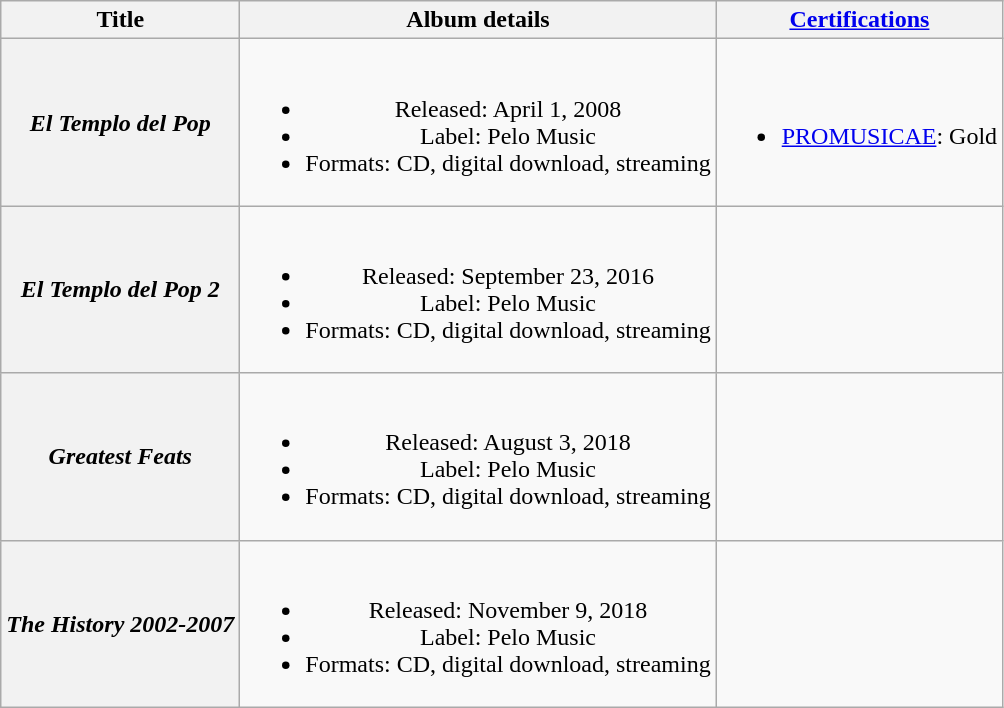<table class="wikitable plainrowheaders" style="text-align:center;">
<tr>
<th scope="col">Title</th>
<th scope="col">Album details</th>
<th scope="col"><a href='#'>Certifications</a></th>
</tr>
<tr>
<th scope="row"><em>El Templo del Pop</em></th>
<td><br><ul><li>Released: April 1, 2008</li><li>Label: Pelo Music</li><li>Formats: CD, digital download, streaming</li></ul></td>
<td align="left"><br><ul><li><a href='#'>PROMUSICAE</a>: Gold</li></ul></td>
</tr>
<tr>
<th scope="row"><em>El Templo del Pop 2</em></th>
<td><br><ul><li>Released: September 23, 2016</li><li>Label: Pelo Music</li><li>Formats: CD, digital download, streaming</li></ul></td>
<td></td>
</tr>
<tr>
<th scope="row"><em>Greatest Feats</em></th>
<td><br><ul><li>Released: August 3, 2018</li><li>Label: Pelo Music</li><li>Formats: CD, digital download, streaming</li></ul></td>
<td></td>
</tr>
<tr>
<th scope="row"><em>The History 2002-2007</em></th>
<td><br><ul><li>Released: November 9, 2018</li><li>Label: Pelo Music</li><li>Formats: CD, digital download, streaming</li></ul></td>
<td></td>
</tr>
</table>
